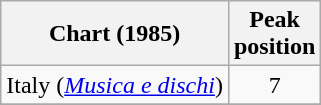<table class="wikitable sortable">
<tr>
<th align="left">Chart (1985)</th>
<th align="left">Peak<br>position</th>
</tr>
<tr>
<td align="left">Italy (<em><a href='#'>Musica e dischi</a></em>)</td>
<td align="center">7</td>
</tr>
<tr>
</tr>
</table>
